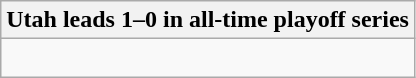<table class="wikitable collapsible collapsed">
<tr>
<th>Utah leads 1–0 in all-time playoff series</th>
</tr>
<tr>
<td><br></td>
</tr>
</table>
